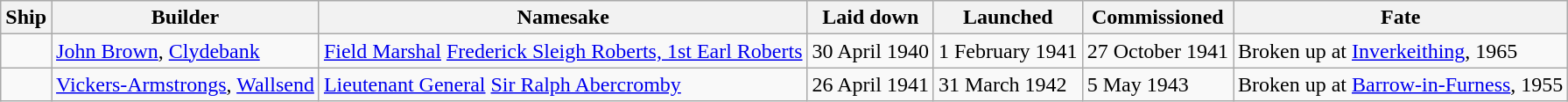<table class="wikitable">
<tr>
<th align = center>Ship</th>
<th align = center>Builder</th>
<th align = center>Namesake</th>
<th align = center>Laid down</th>
<th align = center>Launched</th>
<th align = center>Commissioned</th>
<th align = center>Fate</th>
</tr>
<tr>
<td></td>
<td><a href='#'>John Brown</a>, <a href='#'>Clydebank</a></td>
<td><a href='#'>Field Marshal</a> <a href='#'>Frederick Sleigh Roberts, 1st Earl Roberts</a></td>
<td>30 April 1940</td>
<td>1 February 1941</td>
<td>27 October 1941</td>
<td>Broken up at <a href='#'>Inverkeithing</a>, 1965</td>
</tr>
<tr>
<td></td>
<td><a href='#'>Vickers-Armstrongs</a>, <a href='#'>Wallsend</a></td>
<td><a href='#'>Lieutenant General</a> <a href='#'>Sir Ralph Abercromby</a></td>
<td>26 April 1941</td>
<td>31 March 1942</td>
<td>5 May 1943</td>
<td>Broken up at <a href='#'>Barrow-in-Furness</a>, 1955</td>
</tr>
</table>
